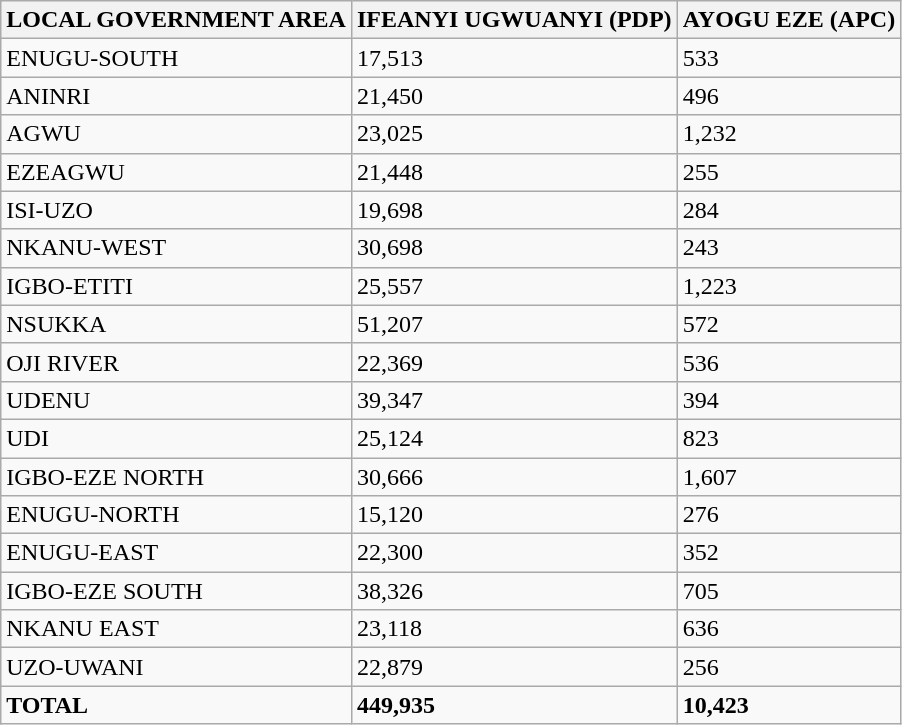<table class="wikitable sortable">
<tr>
<th>LOCAL GOVERNMENT AREA</th>
<th>IFEANYI UGWUANYI (PDP)</th>
<th>AYOGU EZE (APC)</th>
</tr>
<tr>
<td>ENUGU-SOUTH</td>
<td>17,513</td>
<td>533</td>
</tr>
<tr>
<td>ANINRI</td>
<td>21,450</td>
<td>496</td>
</tr>
<tr>
<td>AGWU</td>
<td>23,025</td>
<td>1,232</td>
</tr>
<tr>
<td>EZEAGWU</td>
<td>21,448</td>
<td>255</td>
</tr>
<tr>
<td>ISI-UZO</td>
<td>19,698</td>
<td>284</td>
</tr>
<tr>
<td>NKANU-WEST</td>
<td>30,698</td>
<td>243</td>
</tr>
<tr>
<td>IGBO-ETITI</td>
<td>25,557</td>
<td>1,223</td>
</tr>
<tr>
<td>NSUKKA</td>
<td>51,207</td>
<td>572</td>
</tr>
<tr>
<td>OJI RIVER</td>
<td>22,369</td>
<td>536</td>
</tr>
<tr>
<td>UDENU</td>
<td>39,347</td>
<td>394</td>
</tr>
<tr>
<td>UDI</td>
<td>25,124</td>
<td>823</td>
</tr>
<tr>
<td>IGBO-EZE NORTH</td>
<td>30,666</td>
<td>1,607</td>
</tr>
<tr>
<td>ENUGU-NORTH</td>
<td>15,120</td>
<td>276</td>
</tr>
<tr>
<td>ENUGU-EAST</td>
<td>22,300</td>
<td>352</td>
</tr>
<tr>
<td>IGBO-EZE SOUTH</td>
<td>38,326</td>
<td>705</td>
</tr>
<tr>
<td>NKANU EAST</td>
<td>23,118</td>
<td>636</td>
</tr>
<tr>
<td>UZO-UWANI</td>
<td>22,879</td>
<td>256</td>
</tr>
<tr>
<td><strong>TOTAL</strong></td>
<td><strong>449,935</strong></td>
<td><strong>10,423</strong></td>
</tr>
</table>
